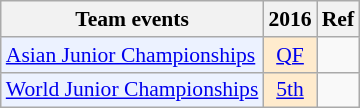<table class="wikitable" style="font-size: 90%; text-align:center">
<tr>
<th>Team events</th>
<th>2016</th>
<th>Ref</th>
</tr>
<tr>
<td bgcolor="#ECF2FF"; align="left"><a href='#'>Asian Junior Championships</a></td>
<td bgcolor=FFEBCD><a href='#'>QF</a></td>
<td></td>
</tr>
<tr>
<td bgcolor="#ECF2FF"; align="left"><a href='#'>World Junior Championships</a></td>
<td bgcolor=FFEBCD><a href='#'>5th</a></td>
<td></td>
</tr>
</table>
